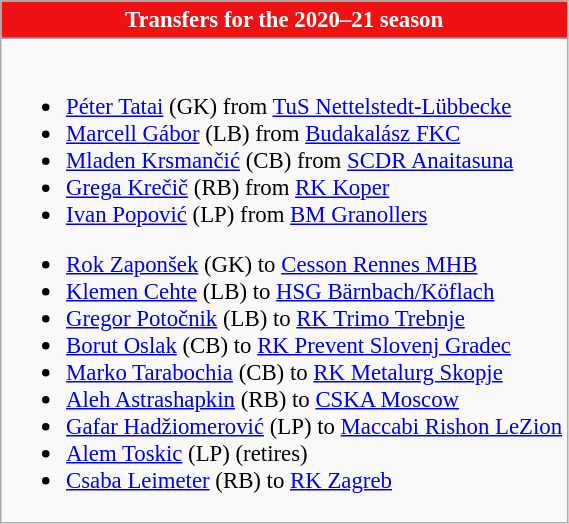<table class="wikitable collapsible collapsed" style="font-size:95%">
<tr>
<th style="color:white; background:#EE1212"><strong>Transfers for the 2020–21 season</strong></th>
</tr>
<tr>
<td><br>
<ul><li> <a href='#'>Péter Tatai</a> (GK) from  <a href='#'>TuS Nettelstedt-Lübbecke</a></li><li> <a href='#'>Marcell Gábor</a> (LB) from  <a href='#'>Budakalász FKC</a></li><li> <a href='#'>Mladen Krsmančić</a> (CB) from  <a href='#'>SCDR Anaitasuna</a></li><li> <a href='#'>Grega Krečič</a> (RB) from  <a href='#'>RK Koper</a></li><li> <a href='#'>Ivan Popović</a> (LP) from  <a href='#'>BM Granollers</a></li></ul><ul><li> <a href='#'>Rok Zaponšek</a> (GK) to  <a href='#'>Cesson Rennes MHB</a></li><li> <a href='#'>Klemen Cehte</a> (LB) to  <a href='#'>HSG Bärnbach/Köflach</a></li><li> <a href='#'>Gregor Potočnik</a> (LB) to  <a href='#'>RK Trimo Trebnje</a></li><li> <a href='#'>Borut Oslak</a> (CB) to  <a href='#'>RK Prevent Slovenj Gradec</a></li><li> <a href='#'>Marko Tarabochia</a> (CB) to  <a href='#'>RK Metalurg Skopje</a></li><li> <a href='#'>Aleh Astrashapkin</a> (RB) to  <a href='#'>CSKA Moscow</a></li><li> <a href='#'>Gafar Hadžiomerović</a> (LP) to  <a href='#'>Maccabi Rishon LeZion</a></li><li> <a href='#'>Alem Toskic</a> (LP) (retires)</li><li> <a href='#'>Csaba Leimeter</a> (RB) to  <a href='#'>RK Zagreb</a></li></ul></td>
</tr>
</table>
